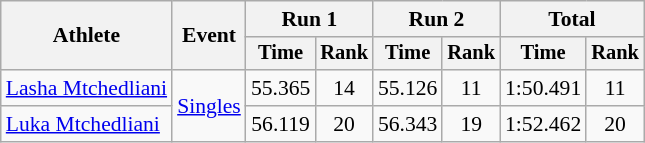<table class="wikitable" style="font-size:90%">
<tr>
<th rowspan="2">Athlete</th>
<th rowspan="2">Event</th>
<th colspan="2">Run 1</th>
<th colspan="2">Run 2</th>
<th colspan="2">Total</th>
</tr>
<tr style="font-size:95%">
<th>Time</th>
<th>Rank</th>
<th>Time</th>
<th>Rank</th>
<th>Time</th>
<th>Rank</th>
</tr>
<tr align=center>
<td align=left><a href='#'>Lasha Mtchedliani</a></td>
<td align=left rowspan=2><a href='#'>Singles</a></td>
<td>55.365</td>
<td>14</td>
<td>55.126</td>
<td>11</td>
<td>1:50.491</td>
<td>11</td>
</tr>
<tr align=center>
<td align=left><a href='#'>Luka Mtchedliani</a></td>
<td>56.119</td>
<td>20</td>
<td>56.343</td>
<td>19</td>
<td>1:52.462</td>
<td>20</td>
</tr>
</table>
